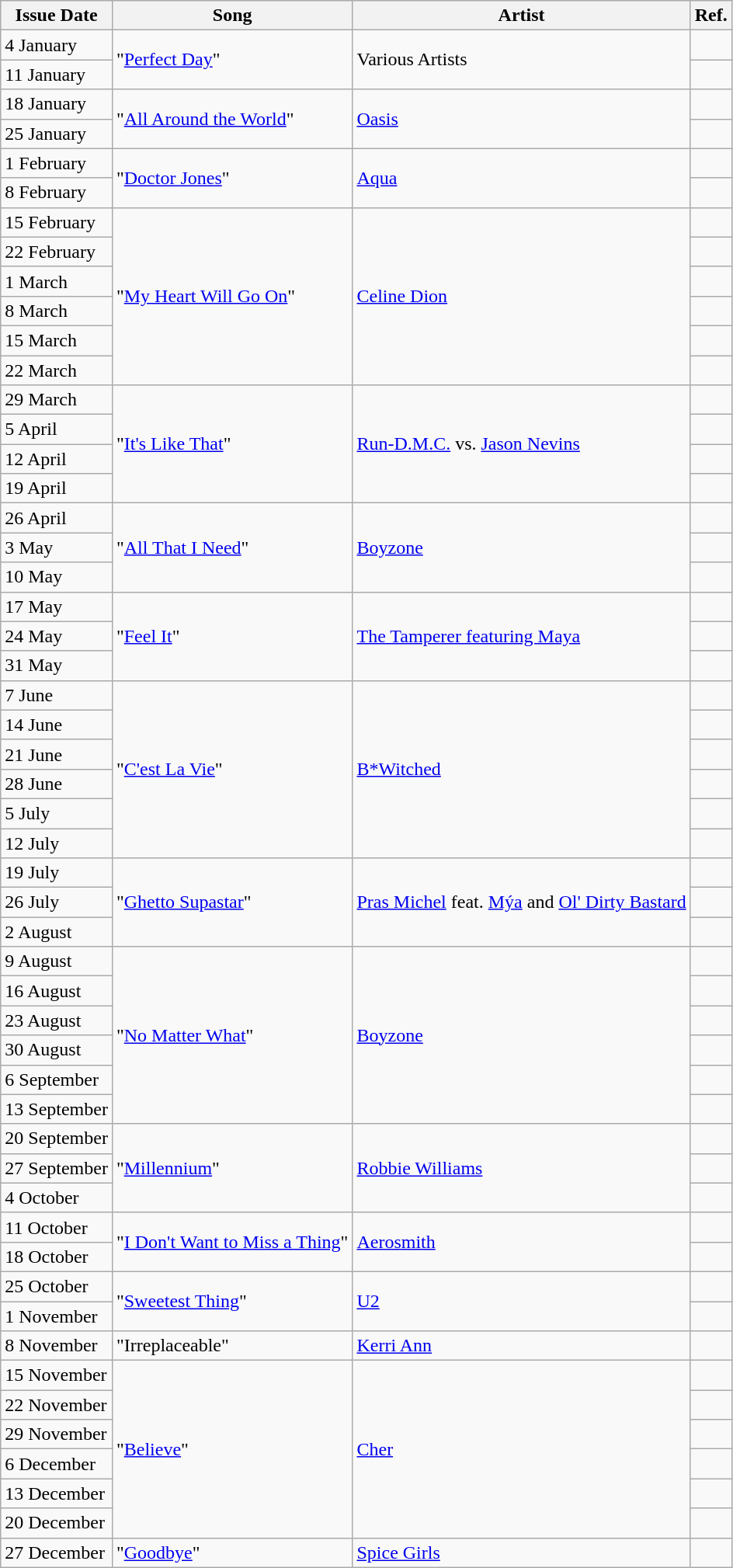<table class="wikitable">
<tr>
<th>Issue Date</th>
<th>Song</th>
<th>Artist</th>
<th>Ref.</th>
</tr>
<tr>
<td>4 January</td>
<td rowspan=2>"<a href='#'>Perfect Day</a>"</td>
<td rowspan=2>Various Artists</td>
<td></td>
</tr>
<tr>
<td>11 January</td>
<td></td>
</tr>
<tr>
<td>18 January</td>
<td rowspan=2>"<a href='#'>All Around the World</a>"</td>
<td rowspan=2><a href='#'>Oasis</a></td>
<td></td>
</tr>
<tr>
<td>25 January</td>
<td></td>
</tr>
<tr>
<td>1 February</td>
<td rowspan=2>"<a href='#'>Doctor Jones</a>"</td>
<td rowspan=2><a href='#'>Aqua</a></td>
<td></td>
</tr>
<tr>
<td>8 February</td>
<td></td>
</tr>
<tr>
<td>15 February</td>
<td rowspan=6>"<a href='#'>My Heart Will Go On</a>"</td>
<td rowspan=6><a href='#'>Celine Dion</a></td>
<td></td>
</tr>
<tr>
<td>22 February</td>
<td></td>
</tr>
<tr>
<td>1 March</td>
<td></td>
</tr>
<tr>
<td>8 March</td>
<td></td>
</tr>
<tr>
<td>15 March</td>
<td></td>
</tr>
<tr>
<td>22 March</td>
<td></td>
</tr>
<tr>
<td>29 March</td>
<td rowspan=4>"<a href='#'>It's Like That</a>"</td>
<td rowspan=4><a href='#'>Run-D.M.C.</a> vs. <a href='#'>Jason Nevins</a></td>
<td></td>
</tr>
<tr>
<td>5 April</td>
<td></td>
</tr>
<tr>
<td>12 April</td>
<td></td>
</tr>
<tr>
<td>19 April</td>
<td></td>
</tr>
<tr>
<td>26 April</td>
<td rowspan=3>"<a href='#'>All That I Need</a>"</td>
<td rowspan=3><a href='#'>Boyzone</a></td>
<td></td>
</tr>
<tr>
<td>3 May</td>
<td></td>
</tr>
<tr>
<td>10 May</td>
<td></td>
</tr>
<tr>
<td>17 May</td>
<td rowspan=3>"<a href='#'>Feel It</a>"</td>
<td rowspan=3><a href='#'>The Tamperer featuring Maya</a></td>
<td></td>
</tr>
<tr>
<td>24 May</td>
<td></td>
</tr>
<tr>
<td>31 May</td>
<td></td>
</tr>
<tr>
<td>7 June</td>
<td rowspan=6>"<a href='#'>C'est La Vie</a>"</td>
<td rowspan=6><a href='#'>B*Witched</a></td>
<td></td>
</tr>
<tr>
<td>14 June</td>
<td></td>
</tr>
<tr>
<td>21 June</td>
<td></td>
</tr>
<tr>
<td>28 June</td>
<td></td>
</tr>
<tr>
<td>5 July</td>
<td></td>
</tr>
<tr>
<td>12 July</td>
<td></td>
</tr>
<tr>
<td>19 July</td>
<td rowspan=3>"<a href='#'>Ghetto Supastar</a>"</td>
<td rowspan=3><a href='#'>Pras Michel</a> feat. <a href='#'>Mýa</a> and <a href='#'>Ol' Dirty Bastard</a></td>
<td></td>
</tr>
<tr>
<td>26 July</td>
<td></td>
</tr>
<tr>
<td>2 August</td>
<td></td>
</tr>
<tr>
<td>9 August</td>
<td rowspan=6>"<a href='#'>No Matter What</a>"</td>
<td rowspan=6><a href='#'>Boyzone</a></td>
<td></td>
</tr>
<tr>
<td>16 August</td>
<td></td>
</tr>
<tr>
<td>23 August</td>
<td></td>
</tr>
<tr>
<td>30 August</td>
<td></td>
</tr>
<tr>
<td>6 September</td>
<td></td>
</tr>
<tr>
<td>13 September</td>
<td></td>
</tr>
<tr>
<td>20 September</td>
<td rowspan=3>"<a href='#'>Millennium</a>"</td>
<td rowspan=3><a href='#'>Robbie Williams</a></td>
<td></td>
</tr>
<tr>
<td>27 September</td>
<td></td>
</tr>
<tr>
<td>4 October</td>
<td></td>
</tr>
<tr>
<td>11 October</td>
<td rowspan=2>"<a href='#'>I Don't Want to Miss a Thing</a>"</td>
<td rowspan=2><a href='#'>Aerosmith</a></td>
<td></td>
</tr>
<tr>
<td>18 October</td>
<td></td>
</tr>
<tr>
<td>25 October</td>
<td rowspan=2>"<a href='#'>Sweetest Thing</a>"</td>
<td rowspan=2><a href='#'>U2</a></td>
<td></td>
</tr>
<tr>
<td>1 November</td>
<td></td>
</tr>
<tr>
<td>8 November</td>
<td>"Irreplaceable"</td>
<td><a href='#'>Kerri Ann</a></td>
<td></td>
</tr>
<tr>
<td>15 November</td>
<td rowspan=6>"<a href='#'>Believe</a>"</td>
<td rowspan=6><a href='#'>Cher</a></td>
<td></td>
</tr>
<tr>
<td>22 November</td>
<td></td>
</tr>
<tr>
<td>29 November</td>
<td></td>
</tr>
<tr>
<td>6 December</td>
<td></td>
</tr>
<tr>
<td>13 December</td>
<td></td>
</tr>
<tr>
<td>20 December</td>
<td></td>
</tr>
<tr>
<td>27 December</td>
<td>"<a href='#'>Goodbye</a>"</td>
<td><a href='#'>Spice Girls</a></td>
<td></td>
</tr>
</table>
